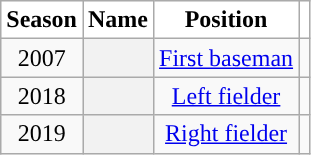<table class="wikitable sortable plainrowheaders" style="text-align:center">
<tr>
<th scope="col" style="background-color:#ffffff; border-top:#">Season</th>
<th scope="col" style="background-color:#ffffff; border-top:#">Name</th>
<th scope="col" style="background-color:#ffffff; border-top:#">Position</th>
<th scope="col" class="unsortable" style="background-color:#ffffff; border-top:#"></th>
</tr>
<tr>
<td>2007</td>
<th scope="row" style="text-align:center"></th>
<td><a href='#'>First baseman</a></td>
<td></td>
</tr>
<tr>
<td>2018</td>
<th scope="row" style="text-align:center"> </th>
<td><a href='#'>Left fielder</a></td>
<td></td>
</tr>
<tr>
<td>2019</td>
<th scope="row" style="text-align:center"> </th>
<td><a href='#'>Right fielder</a></td>
<td></td>
</tr>
</table>
